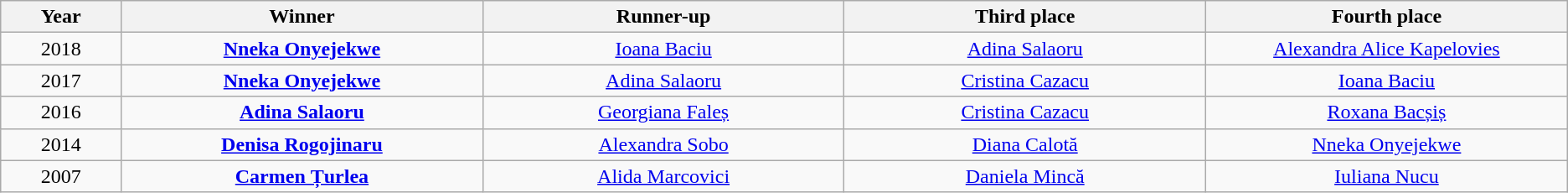<table class="sortable wikitable" style="text-align: center;">
<tr>
<th width=5%>Year</th>
<th width=15%>Winner</th>
<th width=15%>Runner-up</th>
<th width=15%>Third place</th>
<th width=15%>Fourth place</th>
</tr>
<tr>
<td>2018</td>
<td><strong><a href='#'>Nneka Onyejekwe</a></strong></td>
<td><a href='#'>Ioana Baciu</a></td>
<td><a href='#'>Adina Salaoru</a></td>
<td><a href='#'>Alexandra Alice Kapelovies</a></td>
</tr>
<tr>
<td>2017</td>
<td><strong><a href='#'>Nneka Onyejekwe</a></strong></td>
<td><a href='#'>Adina Salaoru</a></td>
<td><a href='#'>Cristina Cazacu</a></td>
<td><a href='#'>Ioana Baciu</a></td>
</tr>
<tr>
<td>2016</td>
<td><strong><a href='#'>Adina Salaoru</a></strong></td>
<td><a href='#'>Georgiana Faleș</a></td>
<td><a href='#'>Cristina Cazacu</a></td>
<td><a href='#'>Roxana Bacșiș</a></td>
</tr>
<tr>
<td>2014</td>
<td><strong><a href='#'>Denisa Rogojinaru</a></strong></td>
<td><a href='#'>Alexandra Sobo</a></td>
<td><a href='#'>Diana Calotă</a></td>
<td><a href='#'>Nneka Onyejekwe</a></td>
</tr>
<tr>
<td>2007</td>
<td><strong><a href='#'>Carmen Țurlea</a></strong></td>
<td><a href='#'>Alida Marcovici</a></td>
<td><a href='#'>Daniela Mincă</a></td>
<td><a href='#'>Iuliana Nucu</a></td>
</tr>
</table>
